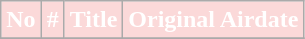<table class="wikitable plainrowheaders">
<tr style="color:white">
<th style="background: #fbd9d9; color:#Green; text-align: center;">No</th>
<th style="background: #fbd9d9; color:#Green; text-align: center;">#</th>
<th style="background: #fbd9d9; color:#Green; text-align: center;">Title</th>
<th style="background: #fbd9d9; color:#Green; text-align: center;">Original Airdate</th>
</tr>
<tr>
</tr>
</table>
